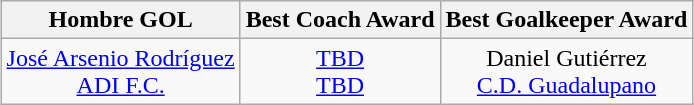<table class="wikitable" style="margin: 0 auto;">
<tr>
<th>Hombre GOL</th>
<th>Best Coach Award</th>
<th>Best Goalkeeper Award</th>
</tr>
<tr>
<td align=center> <a href='#'>José Arsenio Rodríguez</a><br><a href='#'>ADI F.C.</a></td>
<td align=center> <a href='#'>TBD</a><br><a href='#'>TBD</a></td>
<td align=center> Daniel Gutiérrez<br><a href='#'>C.D. Guadalupano</a></td>
</tr>
</table>
